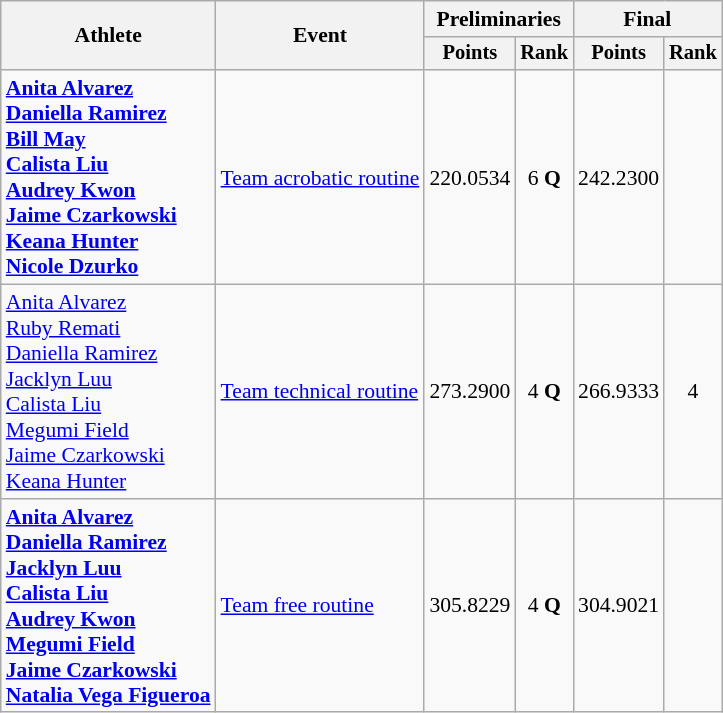<table class="wikitable" style="text-align:center; font-size:90%;">
<tr>
<th rowspan="2">Athlete</th>
<th rowspan="2">Event</th>
<th colspan="2">Preliminaries</th>
<th colspan="2">Final</th>
</tr>
<tr style="font-size:95%">
<th>Points</th>
<th>Rank</th>
<th>Points</th>
<th>Rank</th>
</tr>
<tr>
<td align=left><strong><a href='#'>Anita Alvarez</a><br><a href='#'>Daniella Ramirez</a><br><a href='#'>Bill May</a><br><a href='#'>Calista Liu</a><br><a href='#'>Audrey Kwon</a><br><a href='#'>Jaime Czarkowski</a><br><a href='#'>Keana Hunter</a><br><a href='#'>Nicole Dzurko</a></strong></td>
<td align=left><a href='#'>Team acrobatic routine</a></td>
<td>220.0534</td>
<td>6 <strong>Q</strong></td>
<td>242.2300</td>
<td></td>
</tr>
<tr>
<td align=left><a href='#'>Anita Alvarez</a><br><a href='#'>Ruby Remati</a><br><a href='#'>Daniella Ramirez</a><br><a href='#'>Jacklyn Luu</a><br><a href='#'>Calista Liu</a><br><a href='#'>Megumi Field</a><br><a href='#'>Jaime Czarkowski</a><br><a href='#'>Keana Hunter</a></td>
<td align=left><a href='#'>Team technical routine</a></td>
<td>273.2900</td>
<td>4 <strong>Q</strong></td>
<td>266.9333</td>
<td>4</td>
</tr>
<tr>
<td align=left><strong><a href='#'>Anita Alvarez</a><br><a href='#'>Daniella Ramirez</a><br><a href='#'>Jacklyn Luu</a><br><a href='#'>Calista Liu</a><br><a href='#'>Audrey Kwon</a><br><a href='#'>Megumi Field</a><br><a href='#'>Jaime Czarkowski</a><br><a href='#'>Natalia Vega Figueroa</a></strong></td>
<td align=left><a href='#'>Team free routine</a></td>
<td>305.8229</td>
<td>4 <strong>Q</strong></td>
<td>304.9021</td>
<td></td>
</tr>
</table>
